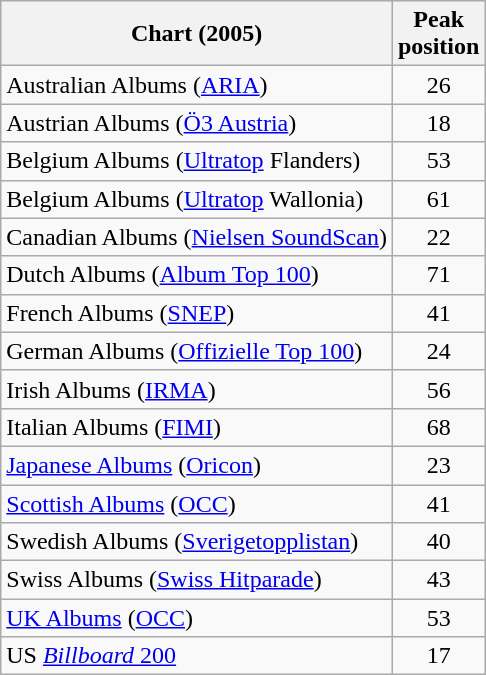<table class="wikitable sortable">
<tr>
<th>Chart (2005)</th>
<th>Peak<br>position</th>
</tr>
<tr>
<td>Australian Albums (<a href='#'>ARIA</a>)</td>
<td align="center">26</td>
</tr>
<tr>
<td>Austrian Albums (<a href='#'>Ö3 Austria</a>)</td>
<td align="center">18</td>
</tr>
<tr>
<td>Belgium Albums (<a href='#'>Ultratop</a> Flanders)</td>
<td style="text-align:center;">53</td>
</tr>
<tr>
<td>Belgium Albums (<a href='#'>Ultratop</a> Wallonia)</td>
<td style="text-align:center;">61</td>
</tr>
<tr>
<td>Canadian Albums (<a href='#'>Nielsen SoundScan</a>)</td>
<td style="text-align:center;">22</td>
</tr>
<tr>
<td>Dutch Albums (<a href='#'>Album Top 100</a>)</td>
<td align="center">71</td>
</tr>
<tr>
<td>French Albums (<a href='#'>SNEP</a>)</td>
<td align="center">41</td>
</tr>
<tr>
<td>German Albums (<a href='#'>Offizielle Top 100</a>)</td>
<td align="center">24</td>
</tr>
<tr>
<td>Irish Albums (<a href='#'>IRMA</a>)</td>
<td style="text-align:center;">56</td>
</tr>
<tr>
<td>Italian Albums (<a href='#'>FIMI</a>)</td>
<td align="center">68</td>
</tr>
<tr>
<td><a href='#'>Japanese Albums</a> (<a href='#'>Oricon</a>)</td>
<td style="text-align:center;">23</td>
</tr>
<tr>
<td><a href='#'>Scottish Albums</a> (<a href='#'>OCC</a>)</td>
<td align="center">41</td>
</tr>
<tr>
<td>Swedish Albums (<a href='#'>Sverigetopplistan</a>)</td>
<td align="center">40</td>
</tr>
<tr>
<td>Swiss Albums (<a href='#'>Swiss Hitparade</a>)</td>
<td align="center">43</td>
</tr>
<tr>
<td><a href='#'>UK Albums</a> (<a href='#'>OCC</a>)</td>
<td style="text-align:center;">53</td>
</tr>
<tr>
<td>US <a href='#'><em>Billboard</em> 200</a></td>
<td align="center">17</td>
</tr>
</table>
